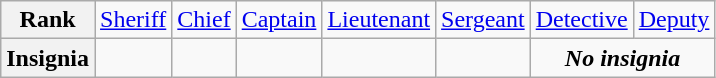<table class="wikitable">
<tr style="text-align:center;">
<th>Rank</th>
<td><a href='#'>Sheriff</a></td>
<td><a href='#'>Chief</a></td>
<td><a href='#'>Captain</a></td>
<td><a href='#'>Lieutenant</a></td>
<td><a href='#'>Sergeant</a></td>
<td><a href='#'>Detective</a></td>
<td><a href='#'>Deputy</a></td>
</tr>
<tr style="text-align:center;">
<th>Insignia</th>
<td></td>
<td></td>
<td></td>
<td></td>
<td></td>
<td colspan=2><strong><em>No insignia</em></strong></td>
</tr>
</table>
